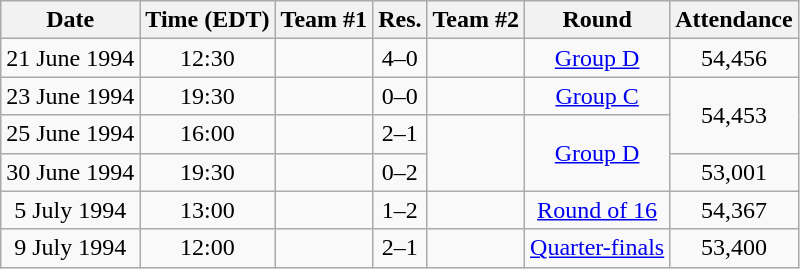<table class="wikitable" style="text-align: center;">
<tr>
<th>Date</th>
<th>Time (EDT)</th>
<th>Team #1</th>
<th>Res.</th>
<th>Team #2</th>
<th>Round</th>
<th>Attendance</th>
</tr>
<tr>
<td>21 June 1994</td>
<td>12:30</td>
<td></td>
<td>4–0</td>
<td></td>
<td><a href='#'>Group D</a></td>
<td>54,456</td>
</tr>
<tr>
<td>23 June 1994</td>
<td>19:30</td>
<td></td>
<td>0–0</td>
<td></td>
<td><a href='#'>Group C</a></td>
<td rowspan="2">54,453</td>
</tr>
<tr>
<td>25 June 1994</td>
<td>16:00</td>
<td></td>
<td>2–1</td>
<td rowspan="2"></td>
<td rowspan="2"><a href='#'>Group D</a></td>
</tr>
<tr>
<td>30 June 1994</td>
<td>19:30</td>
<td></td>
<td>0–2</td>
<td>53,001</td>
</tr>
<tr>
<td>5 July 1994</td>
<td>13:00</td>
<td></td>
<td>1–2 </td>
<td></td>
<td><a href='#'>Round of 16</a></td>
<td>54,367</td>
</tr>
<tr>
<td>9 July 1994</td>
<td>12:00</td>
<td></td>
<td>2–1</td>
<td></td>
<td><a href='#'>Quarter-finals</a></td>
<td>53,400</td>
</tr>
</table>
